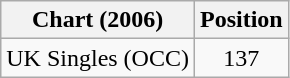<table class="wikitable">
<tr>
<th>Chart (2006)</th>
<th>Position</th>
</tr>
<tr>
<td>UK Singles (OCC)</td>
<td align="center">137</td>
</tr>
</table>
